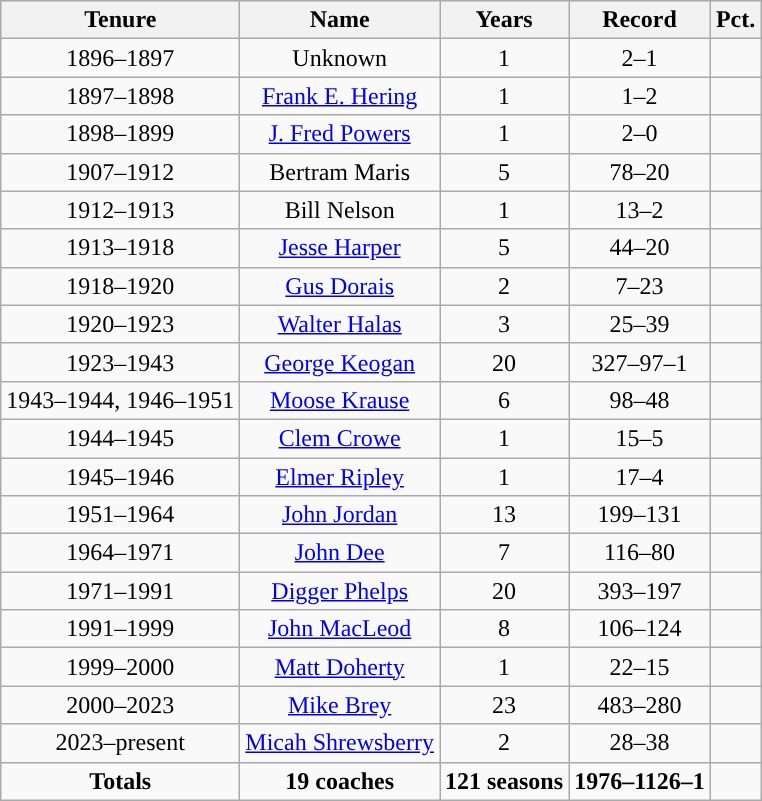<table class="wikitable sortable" style="text-align:center">
<tr>
<th>Tenure</th>
<th>Name</th>
<th>Years</th>
<th>Record</th>
<th>Pct.</th>
</tr>
<tr>
<td>1896–1897</td>
<td>Unknown</td>
<td>1</td>
<td>2–1</td>
<td></td>
</tr>
<tr>
<td>1897–1898</td>
<td><a href='#'>Frank E. Hering</a></td>
<td>1</td>
<td>1–2</td>
<td></td>
</tr>
<tr>
<td>1898–1899</td>
<td><a href='#'>J. Fred Powers</a></td>
<td>1</td>
<td>2–0</td>
<td></td>
</tr>
<tr>
<td>1907–1912</td>
<td>Bertram Maris</td>
<td>5</td>
<td>78–20</td>
<td></td>
</tr>
<tr>
<td>1912–1913</td>
<td>Bill Nelson</td>
<td>1</td>
<td>13–2</td>
<td></td>
</tr>
<tr>
<td>1913–1918</td>
<td><a href='#'>Jesse Harper</a></td>
<td>5</td>
<td>44–20</td>
<td></td>
</tr>
<tr>
<td>1918–1920</td>
<td><a href='#'>Gus Dorais</a></td>
<td>2</td>
<td>7–23</td>
<td></td>
</tr>
<tr>
<td>1920–1923</td>
<td><a href='#'>Walter Halas</a></td>
<td>3</td>
<td>25–39</td>
<td></td>
</tr>
<tr>
<td>1923–1943</td>
<td><a href='#'>George Keogan</a></td>
<td>20</td>
<td>327–97–1</td>
<td></td>
</tr>
<tr>
<td>1943–1944, 1946–1951</td>
<td><a href='#'>Moose Krause</a></td>
<td>6</td>
<td>98–48</td>
<td></td>
</tr>
<tr>
<td>1944–1945</td>
<td><a href='#'>Clem Crowe</a></td>
<td>1</td>
<td>15–5</td>
<td></td>
</tr>
<tr>
<td>1945–1946</td>
<td><a href='#'>Elmer Ripley</a></td>
<td>1</td>
<td>17–4</td>
<td></td>
</tr>
<tr>
<td>1951–1964</td>
<td><a href='#'>John Jordan</a></td>
<td>13</td>
<td>199–131</td>
<td></td>
</tr>
<tr>
<td>1964–1971</td>
<td><a href='#'>John Dee</a></td>
<td>7</td>
<td>116–80</td>
<td></td>
</tr>
<tr>
<td>1971–1991</td>
<td><a href='#'>Digger Phelps</a></td>
<td>20</td>
<td>393–197</td>
<td></td>
</tr>
<tr>
<td>1991–1999</td>
<td><a href='#'>John MacLeod</a></td>
<td>8</td>
<td>106–124</td>
<td></td>
</tr>
<tr>
<td>1999–2000</td>
<td><a href='#'>Matt Doherty</a></td>
<td>1</td>
<td>22–15</td>
<td></td>
</tr>
<tr>
<td>2000–2023</td>
<td><a href='#'>Mike Brey</a></td>
<td>23</td>
<td>483–280</td>
<td></td>
</tr>
<tr>
<td>2023–present</td>
<td><a href='#'>Micah Shrewsberry</a></td>
<td>2</td>
<td>28–38</td>
<td></td>
</tr>
<tr>
<td><strong>Totals</strong></td>
<td><strong>19 coaches</strong></td>
<td><strong>121 seasons</strong></td>
<td><strong>1976–1126–1</strong></td>
<td><strong></strong></td>
</tr>
</table>
